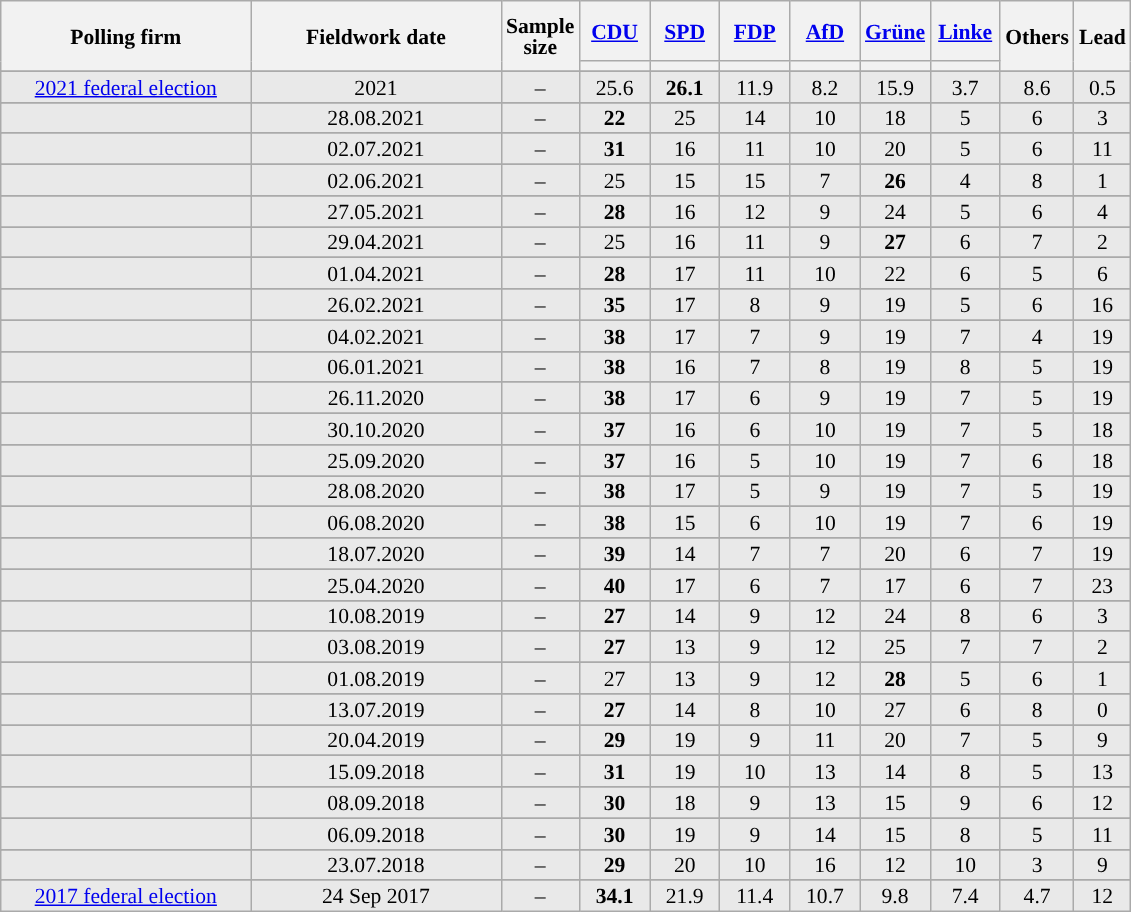<table class="wikitable sortable mw-datatable" style="text-align:center;font-size:90%;line-height:14px;">
<tr style="height:40px;">
<th style="width:160px;" rowspan="2">Polling firm</th>
<th style="width:160px;" rowspan="2">Fieldwork date</th>
<th style="width:35px;" rowspan="2">Sample<br>size</th>
<th class="unsortable" style="width:40px;"><a href='#'>CDU</a></th>
<th class="unsortable" style="width:40px;"><a href='#'>SPD</a></th>
<th class="unsortable" style="width:40px;"><a href='#'>FDP</a></th>
<th class="unsortable" style="width:40px;"><a href='#'>AfD</a></th>
<th class="unsortable" style="width:40px;"><a href='#'>Grüne</a></th>
<th class="unsortable" style="width:40px;"><a href='#'>Linke</a></th>
<th class="unsortable" style="width:30px;" rowspan="2">Others</th>
<th style="width:30px;" rowspan="2">Lead</th>
</tr>
<tr>
<th style="background:"></th>
<th style="background:"></th>
<th style="background:"></th>
<th style="background:"></th>
<th style="background:"></th>
<th style="background:"></th>
</tr>
<tr>
</tr>
<tr style="background:#E9E9E9;">
<td style="background:#E9E9E9;"><a href='#'>2021 federal election</a></td>
<td style="background:#E9E9E9;" data-sort-value="2017-09-24">2021</td>
<td style="background:#E9E9E9;">–</td>
<td style="background:#E9E9E9;">25.6</td>
<td><strong>26.1</strong></td>
<td style="background:#E9E9E9;">11.9</td>
<td style="background:#E9E9E9;">8.2</td>
<td style="background:#E9E9E9;">15.9</td>
<td style="background:#E9E9E9;">3.7</td>
<td style="background:#E9E9E9;">8.6</td>
<td style="background:">0.5</td>
</tr>
<tr>
</tr>
<tr style="background:#E9E9E9;">
<td style="background:#E9E9E9;"></td>
<td style="background:#E9E9E9;" data-sort-value="2017-09-24">28.08.2021</td>
<td style="background:#E9E9E9;">–</td>
<td><strong>22</strong></td>
<td style="background:#E9E9E9;">25</td>
<td style="background:#E9E9E9;">14</td>
<td style="background:#E9E9E9;">10</td>
<td style="background:#E9E9E9;">18</td>
<td style="background:#E9E9E9;">5</td>
<td style="background:#E9E9E9;">6</td>
<td style="background:">3</td>
</tr>
<tr>
</tr>
<tr style="background:#E9E9E9;">
<td style="background:#E9E9E9;"></td>
<td style="background:#E9E9E9;" data-sort-value="2017-09-24">02.07.2021</td>
<td style="background:#E9E9E9;">–</td>
<td><strong>31</strong></td>
<td style="background:#E9E9E9;">16</td>
<td style="background:#E9E9E9;">11</td>
<td style="background:#E9E9E9;">10</td>
<td style="background:#E9E9E9;">20</td>
<td style="background:#E9E9E9;">5</td>
<td style="background:#E9E9E9;">6</td>
<td style="background:">11</td>
</tr>
<tr>
</tr>
<tr style="background:#E9E9E9;">
<td style="background:#E9E9E9;"></td>
<td style="background:#E9E9E9;" data-sort-value="2017-09-24">02.06.2021</td>
<td style="background:#E9E9E9;">–</td>
<td style="background:#E9E9E9;">25</td>
<td style="background:#E9E9E9;">15</td>
<td style="background:#E9E9E9;">15</td>
<td style="background:#E9E9E9;">7</td>
<td><strong>26</strong></td>
<td style="background:#E9E9E9;">4</td>
<td style="background:#E9E9E9;">8</td>
<td style="background:">1</td>
</tr>
<tr>
</tr>
<tr style="background:#E9E9E9;">
<td style="background:#E9E9E9;"></td>
<td style="background:#E9E9E9;" data-sort-value="2017-09-24">27.05.2021</td>
<td style="background:#E9E9E9;">–</td>
<td><strong>28</strong></td>
<td style="background:#E9E9E9;">16</td>
<td style="background:#E9E9E9;">12</td>
<td style="background:#E9E9E9;">9</td>
<td style="background:#E9E9E9;">24</td>
<td style="background:#E9E9E9;">5</td>
<td style="background:#E9E9E9;">6</td>
<td style="background:">4</td>
</tr>
<tr>
</tr>
<tr style="background:#E9E9E9;">
<td style="background:#E9E9E9;"></td>
<td style="background:#E9E9E9;" data-sort-value="2017-09-24">29.04.2021</td>
<td style="background:#E9E9E9;">–</td>
<td style="background:#E9E9E9;">25</td>
<td style="background:#E9E9E9;">16</td>
<td style="background:#E9E9E9;">11</td>
<td style="background:#E9E9E9;">9</td>
<td><strong>27</strong></td>
<td style="background:#E9E9E9;">6</td>
<td style="background:#E9E9E9;">7</td>
<td style="background:">2</td>
</tr>
<tr>
</tr>
<tr style="background:#E9E9E9;">
<td style="background:#E9E9E9;"></td>
<td style="background:#E9E9E9;" data-sort-value="2017-09-24">01.04.2021</td>
<td style="background:#E9E9E9;">–</td>
<td><strong>28</strong></td>
<td style="background:#E9E9E9;">17</td>
<td style="background:#E9E9E9;">11</td>
<td style="background:#E9E9E9;">10</td>
<td style="background:#E9E9E9;">22</td>
<td style="background:#E9E9E9;">6</td>
<td style="background:#E9E9E9;">5</td>
<td style="background:">6</td>
</tr>
<tr>
</tr>
<tr style="background:#E9E9E9;">
<td style="background:#E9E9E9;"></td>
<td style="background:#E9E9E9;" data-sort-value="2017-09-24">26.02.2021</td>
<td style="background:#E9E9E9;">–</td>
<td><strong>35</strong></td>
<td style="background:#E9E9E9;">17</td>
<td style="background:#E9E9E9;">8</td>
<td style="background:#E9E9E9;">9</td>
<td style="background:#E9E9E9;">19</td>
<td style="background:#E9E9E9;">5</td>
<td style="background:#E9E9E9;">6</td>
<td style="background:">16</td>
</tr>
<tr>
</tr>
<tr style="background:#E9E9E9;">
<td style="background:#E9E9E9;"></td>
<td style="background:#E9E9E9;" data-sort-value="2017-09-24">04.02.2021</td>
<td style="background:#E9E9E9;">–</td>
<td><strong>38</strong></td>
<td style="background:#E9E9E9;">17</td>
<td style="background:#E9E9E9;">7</td>
<td style="background:#E9E9E9;">9</td>
<td style="background:#E9E9E9;">19</td>
<td style="background:#E9E9E9;">7</td>
<td style="background:#E9E9E9;">4</td>
<td style="background:">19</td>
</tr>
<tr>
</tr>
<tr style="background:#E9E9E9;">
<td style="background:#E9E9E9;"></td>
<td style="background:#E9E9E9;" data-sort-value="2017-09-24">06.01.2021</td>
<td style="background:#E9E9E9;">–</td>
<td><strong>38</strong></td>
<td style="background:#E9E9E9;">16</td>
<td style="background:#E9E9E9;">7</td>
<td style="background:#E9E9E9;">8</td>
<td style="background:#E9E9E9;">19</td>
<td style="background:#E9E9E9;">8</td>
<td style="background:#E9E9E9;">5</td>
<td style="background:">19</td>
</tr>
<tr>
</tr>
<tr style="background:#E9E9E9;">
<td style="background:#E9E9E9;"></td>
<td style="background:#E9E9E9;" data-sort-value="2017-09-24">26.11.2020</td>
<td style="background:#E9E9E9;">–</td>
<td><strong>38</strong></td>
<td style="background:#E9E9E9;">17</td>
<td style="background:#E9E9E9;">6</td>
<td style="background:#E9E9E9;">9</td>
<td style="background:#E9E9E9;">19</td>
<td style="background:#E9E9E9;">7</td>
<td style="background:#E9E9E9;">5</td>
<td style="background:">19</td>
</tr>
<tr>
</tr>
<tr style="background:#E9E9E9;">
<td style="background:#E9E9E9;"></td>
<td style="background:#E9E9E9;" data-sort-value="2017-09-24">30.10.2020</td>
<td style="background:#E9E9E9;">–</td>
<td><strong>37</strong></td>
<td style="background:#E9E9E9;">16</td>
<td style="background:#E9E9E9;">6</td>
<td style="background:#E9E9E9;">10</td>
<td style="background:#E9E9E9;">19</td>
<td style="background:#E9E9E9;">7</td>
<td style="background:#E9E9E9;">5</td>
<td style="background:">18</td>
</tr>
<tr>
</tr>
<tr style="background:#E9E9E9;">
<td style="background:#E9E9E9;"></td>
<td style="background:#E9E9E9;" data-sort-value="2017-09-24">25.09.2020</td>
<td style="background:#E9E9E9;">–</td>
<td><strong>37</strong></td>
<td style="background:#E9E9E9;">16</td>
<td style="background:#E9E9E9;">5</td>
<td style="background:#E9E9E9;">10</td>
<td style="background:#E9E9E9;">19</td>
<td style="background:#E9E9E9;">7</td>
<td style="background:#E9E9E9;">6</td>
<td style="background:">18</td>
</tr>
<tr>
</tr>
<tr style="background:#E9E9E9;">
<td style="background:#E9E9E9;"></td>
<td style="background:#E9E9E9;" data-sort-value="2017-09-24">28.08.2020</td>
<td style="background:#E9E9E9;">–</td>
<td><strong>38 </strong></td>
<td style="background:#E9E9E9;">17</td>
<td style="background:#E9E9E9;">5</td>
<td style="background:#E9E9E9;">9</td>
<td style="background:#E9E9E9;">19</td>
<td style="background:#E9E9E9;">7</td>
<td style="background:#E9E9E9;">5</td>
<td style="background:">19</td>
</tr>
<tr>
</tr>
<tr style="background:#E9E9E9;">
<td style="background:#E9E9E9;"></td>
<td style="background:#E9E9E9;" data-sort-value="2017-09-24">06.08.2020</td>
<td style="background:#E9E9E9;">–</td>
<td><strong>38 </strong></td>
<td style="background:#E9E9E9;">15</td>
<td style="background:#E9E9E9;">6</td>
<td style="background:#E9E9E9;">10</td>
<td style="background:#E9E9E9;">19</td>
<td style="background:#E9E9E9;">7</td>
<td style="background:#E9E9E9;">6</td>
<td style="background:">19</td>
</tr>
<tr>
</tr>
<tr style="background:#E9E9E9;">
<td style="background:#E9E9E9;"></td>
<td style="background:#E9E9E9;" data-sort-value="2017-09-24">18.07.2020</td>
<td style="background:#E9E9E9;">–</td>
<td><strong>39 </strong></td>
<td style="background:#E9E9E9;">14</td>
<td style="background:#E9E9E9;">7</td>
<td style="background:#E9E9E9;">7</td>
<td style="background:#E9E9E9;">20</td>
<td style="background:#E9E9E9;">6</td>
<td style="background:#E9E9E9;">7</td>
<td style="background:">19</td>
</tr>
<tr>
</tr>
<tr style="background:#E9E9E9;">
<td style="background:#E9E9E9;"></td>
<td style="background:#E9E9E9;" data-sort-value="2017-09-24">25.04.2020</td>
<td style="background:#E9E9E9;">–</td>
<td><strong>40 </strong></td>
<td style="background:#E9E9E9;">17</td>
<td style="background:#E9E9E9;">6</td>
<td style="background:#E9E9E9;">7</td>
<td style="background:#E9E9E9;">17</td>
<td style="background:#E9E9E9;">6</td>
<td style="background:#E9E9E9;">7</td>
<td style="background:">23</td>
</tr>
<tr>
</tr>
<tr style="background:#E9E9E9;">
<td style="background:#E9E9E9;"></td>
<td style="background:#E9E9E9;" data-sort-value="2017-09-24">10.08.2019</td>
<td style="background:#E9E9E9;">–</td>
<td><strong>27 </strong></td>
<td style="background:#E9E9E9;">14</td>
<td style="background:#E9E9E9;">9</td>
<td style="background:#E9E9E9;">12</td>
<td style="background:#E9E9E9;">24</td>
<td style="background:#E9E9E9;">8</td>
<td style="background:#E9E9E9;">6</td>
<td style="background:">3</td>
</tr>
<tr>
</tr>
<tr style="background:#E9E9E9;">
<td style="background:#E9E9E9;"></td>
<td style="background:#E9E9E9;" data-sort-value="2017-09-24">03.08.2019</td>
<td style="background:#E9E9E9;">–</td>
<td><strong>27 </strong></td>
<td style="background:#E9E9E9;">13</td>
<td style="background:#E9E9E9;">9</td>
<td style="background:#E9E9E9;">12</td>
<td style="background:#E9E9E9;">25</td>
<td style="background:#E9E9E9;">7</td>
<td style="background:#E9E9E9;">7</td>
<td style="background:">2</td>
</tr>
<tr>
</tr>
<tr style="background:#E9E9E9;">
<td style="background:#E9E9E9;"></td>
<td style="background:#E9E9E9;" data-sort-value="2017-09-24">01.08.2019</td>
<td style="background:#E9E9E9;">–</td>
<td style="background:#E9E9E9;">27</td>
<td style="background:#E9E9E9;">13</td>
<td style="background:#E9E9E9;">9</td>
<td style="background:#E9E9E9;">12</td>
<td><strong>28</strong></td>
<td style="background:#E9E9E9;">5</td>
<td style="background:#E9E9E9;">6</td>
<td style="background:">1</td>
</tr>
<tr>
</tr>
<tr style="background:#E9E9E9;">
<td style="background:#E9E9E9;"></td>
<td style="background:#E9E9E9;" data-sort-value="2017-09-24">13.07.2019</td>
<td style="background:#E9E9E9;">–</td>
<td><strong>27 </strong></td>
<td style="background:#E9E9E9;">14</td>
<td style="background:#E9E9E9;">8</td>
<td style="background:#E9E9E9;">10</td>
<td style="background:#E9E9E9;">27</td>
<td style="background:#E9E9E9;">6</td>
<td style="background:#E9E9E9;">8</td>
<td style="background:">0</td>
</tr>
<tr>
</tr>
<tr style="background:#E9E9E9;">
<td style="background:#E9E9E9;"></td>
<td style="background:#E9E9E9;" data-sort-value="2017-09-24">20.04.2019</td>
<td style="background:#E9E9E9;">–</td>
<td><strong>29 </strong></td>
<td style="background:#E9E9E9;">19</td>
<td style="background:#E9E9E9;">9</td>
<td style="background:#E9E9E9;">11</td>
<td style="background:#E9E9E9;">20</td>
<td style="background:#E9E9E9;">7</td>
<td style="background:#E9E9E9;">5</td>
<td style="background:">9</td>
</tr>
<tr>
</tr>
<tr style="background:#E9E9E9;">
<td style="background:#E9E9E9;"></td>
<td style="background:#E9E9E9;" data-sort-value="2017-09-24">15.09.2018</td>
<td style="background:#E9E9E9;">–</td>
<td><strong>31 </strong></td>
<td style="background:#E9E9E9;">19</td>
<td style="background:#E9E9E9;">10</td>
<td style="background:#E9E9E9;">13</td>
<td style="background:#E9E9E9;">14</td>
<td style="background:#E9E9E9;">8</td>
<td style="background:#E9E9E9;">5</td>
<td style="background:">13</td>
</tr>
<tr>
</tr>
<tr style="background:#E9E9E9;">
<td style="background:#E9E9E9;"></td>
<td style="background:#E9E9E9;" data-sort-value="2017-09-24">08.09.2018</td>
<td style="background:#E9E9E9;">–</td>
<td><strong>30 </strong></td>
<td style="background:#E9E9E9;">18</td>
<td style="background:#E9E9E9;">9</td>
<td style="background:#E9E9E9;">13</td>
<td style="background:#E9E9E9;">15</td>
<td style="background:#E9E9E9;">9</td>
<td style="background:#E9E9E9;">6</td>
<td style="background:">12</td>
</tr>
<tr>
</tr>
<tr style="background:#E9E9E9;">
<td style="background:#E9E9E9;"></td>
<td style="background:#E9E9E9;" data-sort-value="2017-09-24">06.09.2018</td>
<td style="background:#E9E9E9;">–</td>
<td><strong>30 </strong></td>
<td style="background:#E9E9E9;">19</td>
<td style="background:#E9E9E9;">9</td>
<td style="background:#E9E9E9;">14</td>
<td style="background:#E9E9E9;">15</td>
<td style="background:#E9E9E9;">8</td>
<td style="background:#E9E9E9;">5</td>
<td style="background:">11</td>
</tr>
<tr>
</tr>
<tr style="background:#E9E9E9;">
<td style="background:#E9E9E9;"></td>
<td style="background:#E9E9E9;" data-sort-value="2017-09-24">23.07.2018</td>
<td style="background:#E9E9E9;">–</td>
<td><strong>29 </strong></td>
<td style="background:#E9E9E9;">20</td>
<td style="background:#E9E9E9;">10</td>
<td style="background:#E9E9E9;">16</td>
<td style="background:#E9E9E9;">12</td>
<td style="background:#E9E9E9;">10</td>
<td style="background:#E9E9E9;">3</td>
<td style="background:">9</td>
</tr>
<tr>
</tr>
<tr style="background:#E9E9E9;">
<td style="background:#E9E9E9;"><a href='#'>2017 federal election</a></td>
<td style="background:#E9E9E9;" data-sort-value="2017-09-24">24 Sep 2017</td>
<td style="background:#E9E9E9;">–</td>
<td><strong>34.1</strong></td>
<td style="background:#E9E9E9;">21.9</td>
<td style="background:#E9E9E9;">11.4</td>
<td style="background:#E9E9E9;">10.7</td>
<td style="background:#E9E9E9;">9.8</td>
<td style="background:#E9E9E9;">7.4</td>
<td style="background:#E9E9E9;">4.7</td>
<td style="background:">12</td>
</tr>
</table>
